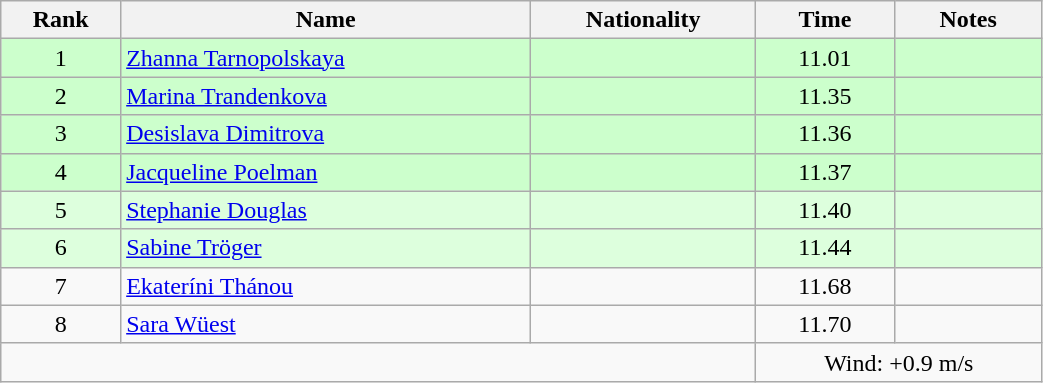<table class="wikitable sortable" style="text-align:center;width: 55%">
<tr>
<th>Rank</th>
<th>Name</th>
<th>Nationality</th>
<th>Time</th>
<th>Notes</th>
</tr>
<tr bgcolor=ccffcc>
<td>1</td>
<td align=left><a href='#'>Zhanna Tarnopolskaya</a></td>
<td align=left></td>
<td>11.01</td>
<td></td>
</tr>
<tr bgcolor=ccffcc>
<td>2</td>
<td align=left><a href='#'>Marina Trandenkova</a></td>
<td align=left></td>
<td>11.35</td>
<td></td>
</tr>
<tr bgcolor=ccffcc>
<td>3</td>
<td align=left><a href='#'>Desislava Dimitrova</a></td>
<td align=left></td>
<td>11.36</td>
<td></td>
</tr>
<tr bgcolor=ccffcc>
<td>4</td>
<td align=left><a href='#'>Jacqueline Poelman</a></td>
<td align=left></td>
<td>11.37</td>
<td></td>
</tr>
<tr bgcolor=ddffdd>
<td>5</td>
<td align=left><a href='#'>Stephanie Douglas</a></td>
<td align=left></td>
<td>11.40</td>
<td></td>
</tr>
<tr bgcolor=ddffdd>
<td>6</td>
<td align=left><a href='#'>Sabine Tröger</a></td>
<td align=left></td>
<td>11.44</td>
<td></td>
</tr>
<tr>
<td>7</td>
<td align=left><a href='#'>Ekateríni Thánou</a></td>
<td align=left></td>
<td>11.68</td>
<td></td>
</tr>
<tr>
<td>8</td>
<td align=left><a href='#'>Sara Wüest</a></td>
<td align=left></td>
<td>11.70</td>
<td></td>
</tr>
<tr>
<td colspan="3"></td>
<td colspan="2">Wind: +0.9 m/s</td>
</tr>
</table>
